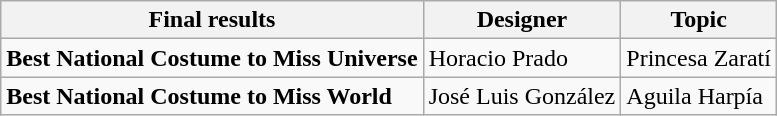<table class="wikitable">
<tr>
<th>Final results</th>
<th>Designer</th>
<th>Topic</th>
</tr>
<tr>
<td><strong>Best National Costume to Miss Universe</strong></td>
<td>Horacio Prado</td>
<td>Princesa Zaratí</td>
</tr>
<tr>
<td><strong>Best National Costume to Miss World</strong></td>
<td>José Luis González</td>
<td>Aguila Harpía</td>
</tr>
</table>
